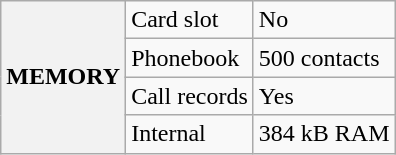<table class="wikitable">
<tr>
<th rowspan="5">MEMORY</th>
<td>Card slot</td>
<td>No</td>
</tr>
<tr>
<td>Phonebook</td>
<td>500 contacts</td>
</tr>
<tr>
<td>Call records</td>
<td>Yes</td>
</tr>
<tr>
<td>Internal</td>
<td>384 kB RAM</td>
</tr>
</table>
